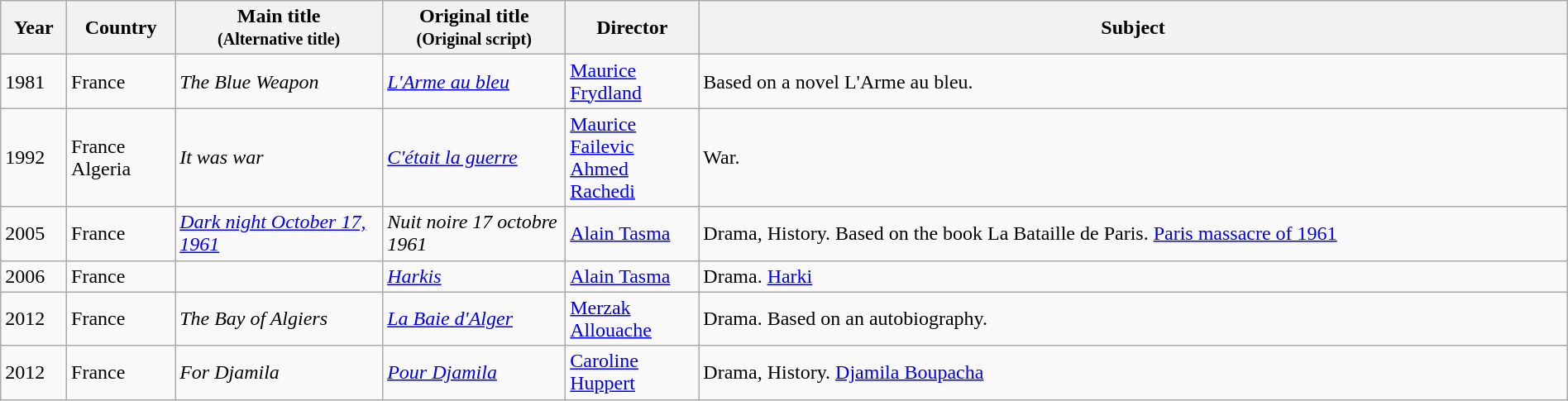<table class="wikitable sortable" style="width:100%;">
<tr>
<th>Year</th>
<th width= 80>Country</th>
<th class="unsortable" style="width:160px;">Main title<br><small>(Alternative title)</small></th>
<th class="unsortable" style="width:140px;">Original title<br><small>(Original script)</small></th>
<th width=100>Director</th>
<th class="unsortable">Subject</th>
</tr>
<tr>
<td>1981</td>
<td>France</td>
<td><em>The Blue Weapon</em></td>
<td><em><a href='#'>L'Arme au bleu</a></em></td>
<td><a href='#'>Maurice Frydland</a></td>
<td>Based on a novel L'Arme au bleu.</td>
</tr>
<tr>
<td>1992</td>
<td>France<br>Algeria</td>
<td><em>It was war</em></td>
<td><em><a href='#'>C'était la guerre</a></em></td>
<td><a href='#'>Maurice Failevic</a><br><a href='#'>Ahmed Rachedi</a></td>
<td>War.</td>
</tr>
<tr>
<td>2005</td>
<td>France</td>
<td><em><a href='#'>Dark night October 17, 1961</a></em></td>
<td><em>Nuit noire 17 octobre 1961</em></td>
<td><a href='#'>Alain Tasma</a></td>
<td>Drama, History. Based on the book La Bataille de Paris. <a href='#'>Paris massacre of 1961</a></td>
</tr>
<tr>
<td>2006</td>
<td>France</td>
<td></td>
<td><em><a href='#'>Harkis</a></em></td>
<td><a href='#'>Alain Tasma</a></td>
<td>Drama. <a href='#'>Harki</a></td>
</tr>
<tr>
<td>2012</td>
<td>France</td>
<td><em>The Bay of Algiers</em></td>
<td><em><a href='#'>La Baie d'Alger</a></em></td>
<td><a href='#'>Merzak Allouache</a></td>
<td>Drama. Based on an autobiography.</td>
</tr>
<tr>
<td>2012</td>
<td>France</td>
<td><em>For Djamila</em></td>
<td><em><a href='#'>Pour Djamila</a></em></td>
<td><a href='#'>Caroline Huppert</a></td>
<td>Drama, History. <a href='#'>Djamila Boupacha</a></td>
</tr>
</table>
